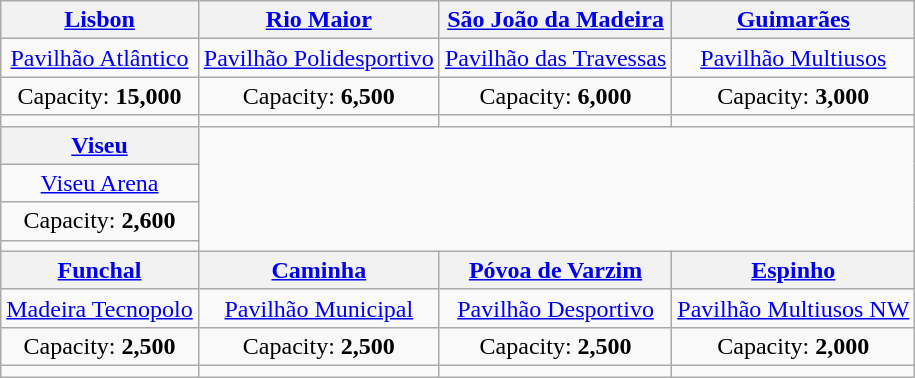<table class="wikitable" style="text-align:center">
<tr>
<th><a href='#'>Lisbon</a></th>
<th><a href='#'>Rio Maior</a></th>
<th><a href='#'>São João da Madeira</a></th>
<th><a href='#'>Guimarães</a></th>
</tr>
<tr>
<td><a href='#'>Pavilhão Atlântico</a></td>
<td><a href='#'>Pavilhão Polidesportivo</a></td>
<td><a href='#'>Pavilhão das Travessas</a></td>
<td><a href='#'>Pavilhão Multiusos</a></td>
</tr>
<tr>
<td>Capacity: <strong>15,000</strong></td>
<td>Capacity: <strong>6,500</strong></td>
<td>Capacity: <strong>6,000</strong></td>
<td>Capacity: <strong>3,000</strong></td>
</tr>
<tr>
<td></td>
<td></td>
<td></td>
<td></td>
</tr>
<tr>
<th><a href='#'>Viseu</a></th>
<td colspan="3" rowspan="4"><br></td>
</tr>
<tr>
<td><a href='#'>Viseu Arena</a></td>
</tr>
<tr>
<td>Capacity: <strong>2,600</strong></td>
</tr>
<tr>
<td></td>
</tr>
<tr>
<th><a href='#'>Funchal</a></th>
<th><a href='#'>Caminha</a></th>
<th><a href='#'>Póvoa de Varzim</a></th>
<th><a href='#'>Espinho</a></th>
</tr>
<tr>
<td><a href='#'>Madeira Tecnopolo</a></td>
<td><a href='#'>Pavilhão Municipal</a></td>
<td><a href='#'>Pavilhão Desportivo</a></td>
<td><a href='#'>Pavilhão Multiusos NW</a></td>
</tr>
<tr>
<td>Capacity: <strong>2,500</strong></td>
<td>Capacity: <strong>2,500</strong></td>
<td>Capacity: <strong>2,500</strong></td>
<td>Capacity: <strong>2,000</strong></td>
</tr>
<tr>
<td></td>
<td></td>
<td></td>
<td></td>
</tr>
</table>
